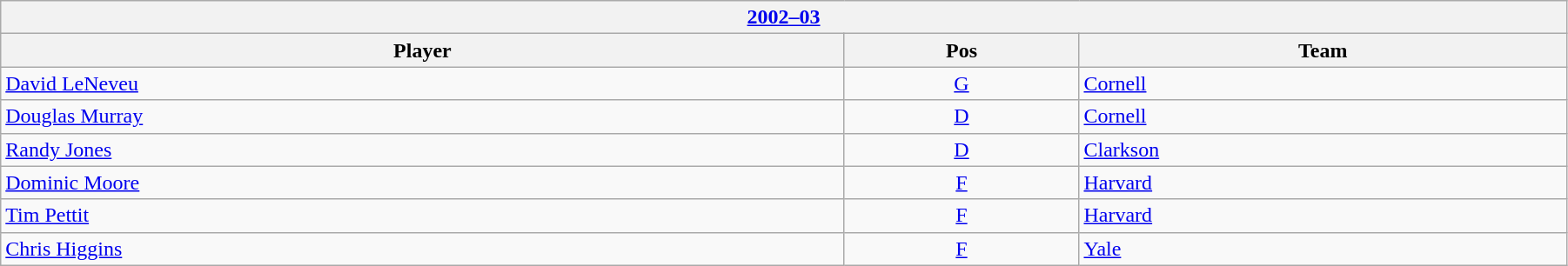<table class="wikitable" width=95%>
<tr>
<th colspan=3><a href='#'>2002–03</a></th>
</tr>
<tr>
<th>Player</th>
<th>Pos</th>
<th>Team</th>
</tr>
<tr>
<td><a href='#'>David LeNeveu</a></td>
<td align=center><a href='#'>G</a></td>
<td><a href='#'>Cornell</a></td>
</tr>
<tr>
<td><a href='#'>Douglas Murray</a></td>
<td align=center><a href='#'>D</a></td>
<td><a href='#'>Cornell</a></td>
</tr>
<tr>
<td><a href='#'>Randy Jones</a></td>
<td align=center><a href='#'>D</a></td>
<td><a href='#'>Clarkson</a></td>
</tr>
<tr>
<td><a href='#'>Dominic Moore</a></td>
<td align=center><a href='#'>F</a></td>
<td><a href='#'>Harvard</a></td>
</tr>
<tr>
<td><a href='#'>Tim Pettit</a></td>
<td align=center><a href='#'>F</a></td>
<td><a href='#'>Harvard</a></td>
</tr>
<tr>
<td><a href='#'>Chris Higgins</a></td>
<td align=center><a href='#'>F</a></td>
<td><a href='#'>Yale</a></td>
</tr>
</table>
